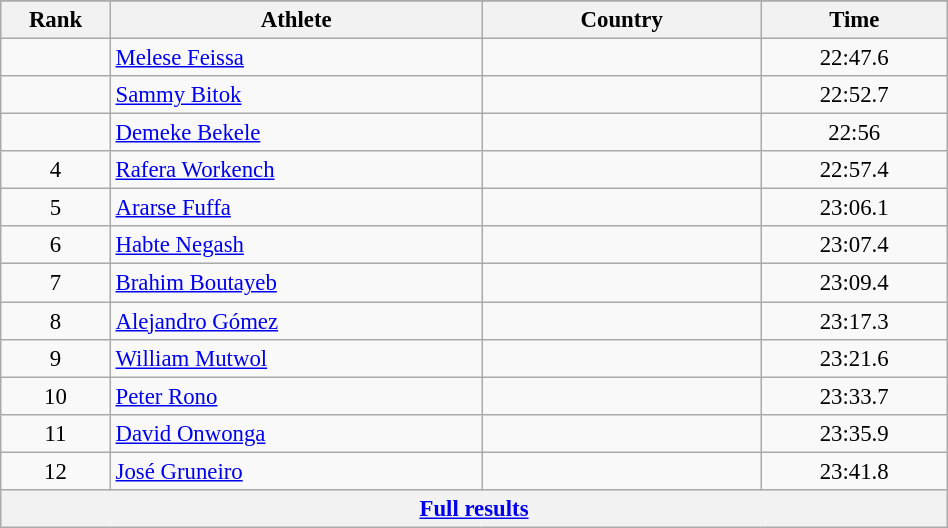<table class="wikitable sortable" style=" text-align:center; font-size:95%;" width="50%">
<tr>
</tr>
<tr>
<th width=5%>Rank</th>
<th width=20%>Athlete</th>
<th width=15%>Country</th>
<th width=10%>Time</th>
</tr>
<tr>
<td align=center></td>
<td align=left><a href='#'>Melese Feissa</a></td>
<td align=left></td>
<td>22:47.6</td>
</tr>
<tr>
<td align=center></td>
<td align=left><a href='#'>Sammy Bitok</a></td>
<td align=left></td>
<td>22:52.7</td>
</tr>
<tr>
<td align=center></td>
<td align=left><a href='#'>Demeke Bekele</a></td>
<td align=left></td>
<td>22:56</td>
</tr>
<tr>
<td align=center>4</td>
<td align=left><a href='#'>Rafera Workench</a></td>
<td align=left></td>
<td>22:57.4</td>
</tr>
<tr>
<td align=center>5</td>
<td align=left><a href='#'>Ararse Fuffa</a></td>
<td align=left></td>
<td>23:06.1</td>
</tr>
<tr>
<td align=center>6</td>
<td align=left><a href='#'>Habte Negash</a></td>
<td align=left></td>
<td>23:07.4</td>
</tr>
<tr>
<td align=center>7</td>
<td align=left><a href='#'>Brahim Boutayeb</a></td>
<td align=left></td>
<td>23:09.4</td>
</tr>
<tr>
<td align=center>8</td>
<td align=left><a href='#'>Alejandro Gómez</a></td>
<td align=left></td>
<td>23:17.3</td>
</tr>
<tr>
<td align=center>9</td>
<td align=left><a href='#'>William Mutwol</a></td>
<td align=left></td>
<td>23:21.6</td>
</tr>
<tr>
<td align=center>10</td>
<td align=left><a href='#'>Peter Rono</a></td>
<td align=left></td>
<td>23:33.7</td>
</tr>
<tr>
<td align=center>11</td>
<td align=left><a href='#'>David Onwonga</a></td>
<td align=left></td>
<td>23:35.9</td>
</tr>
<tr>
<td align=center>12</td>
<td align=left><a href='#'>José Gruneiro</a></td>
<td align=left></td>
<td>23:41.8</td>
</tr>
<tr class="sortbottom">
<th colspan=4 align=center><a href='#'>Full results</a></th>
</tr>
</table>
